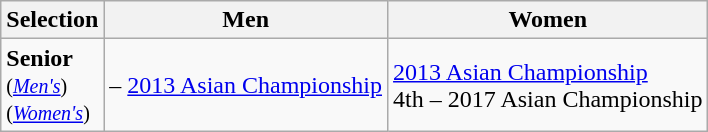<table class="wikitable">
<tr>
<th>Selection</th>
<th>Men</th>
<th>Women</th>
</tr>
<tr>
<td><strong>Senior</strong> <br> <small>(<em><a href='#'>Men's</a></em>)</small><br> <small>(<em><a href='#'>Women's</a></em>)</small></td>
<td> – <a href='#'>2013 Asian Championship</a></td>
<td> <a href='#'>2013 Asian Championship</a><br>4th – 2017 Asian Championship</td>
</tr>
</table>
